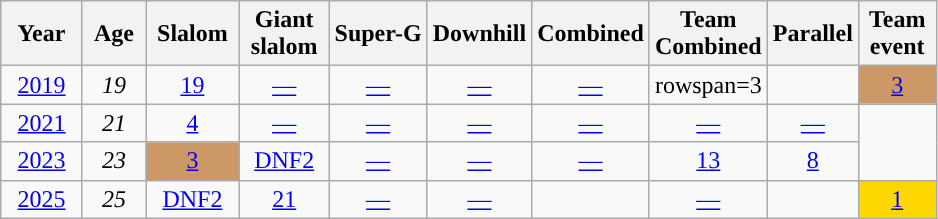<table class=wikitable style="text-align:center">
<tr>
<th>  Year  </th>
<th> Age </th>
<th> Slalom </th>
<th> Giant <br> slalom </th>
<th>Super-G</th>
<th>Downhill</th>
<th>Combined</th>
<th>Team<br>Combined</th>
<th>Parallel</th>
<th>Team<br> event </th>
</tr>
<tr>
<td><a href='#'>2019</a></td>
<td><em>19</em></td>
<td><a href='#'>19</a></td>
<td><a href='#'>—</a></td>
<td><a href='#'>—</a></td>
<td><a href='#'>—</a></td>
<td><a href='#'>—</a></td>
<td>rowspan=3</td>
<td></td>
<td style="background:#cc9966;"><a href='#'>3</a></td>
</tr>
<tr>
<td><a href='#'>2021</a></td>
<td><em>21</em></td>
<td><a href='#'>4</a></td>
<td><a href='#'>—</a></td>
<td><a href='#'>—</a></td>
<td><a href='#'>—</a></td>
<td><a href='#'>—</a></td>
<td><a href='#'>—</a></td>
<td><a href='#'>—</a></td>
</tr>
<tr>
<td><a href='#'>2023</a></td>
<td><em>23</em></td>
<td style="background:#cc9966;"><a href='#'>3</a></td>
<td><a href='#'>DNF2</a></td>
<td><a href='#'>—</a></td>
<td><a href='#'>—</a></td>
<td><a href='#'>—</a></td>
<td><a href='#'>13</a></td>
<td><a href='#'>8</a></td>
</tr>
<tr>
<td><a href='#'>2025</a></td>
<td><em>25</em></td>
<td><a href='#'>DNF2</a></td>
<td><a href='#'>21</a></td>
<td><a href='#'>—</a></td>
<td><a href='#'>—</a></td>
<td></td>
<td><a href='#'>—</a></td>
<td></td>
<td style="background:gold;"><a href='#'>1</a></td>
</tr>
</table>
